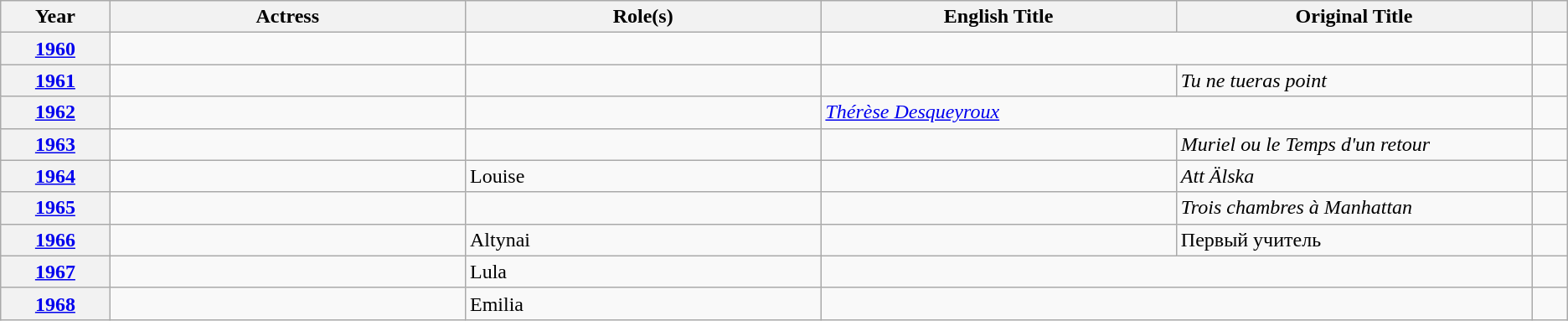<table class="wikitable unsortable">
<tr>
<th scope="col" style="width:3%;">Year</th>
<th scope="col" style="width:10%;">Actress</th>
<th scope="col" style="width:10%;">Role(s)</th>
<th scope="col" style="width:10%;">English Title</th>
<th scope="col" style="width:10%;">Original Title</th>
<th scope="col" style="width:1%;" class="unsortable"></th>
</tr>
<tr>
<th scope="row" style="text-align:center"><a href='#'>1960</a></th>
<td> </td>
<td></td>
<td colspan="2"></td>
<td style="text-align:center"></td>
</tr>
<tr>
<th scope="row" style="text-align:center"><a href='#'>1961</a></th>
<td> </td>
<td></td>
<td></td>
<td><em>Tu ne tueras point</em></td>
<td style="text-align:center"></td>
</tr>
<tr>
<th scope="row" style="text-align:center"><a href='#'>1962</a></th>
<td> </td>
<td></td>
<td colspan="2"><em><a href='#'>Thérèse Desqueyroux</a></em></td>
<td style="text-align:center"></td>
</tr>
<tr>
<th scope="row" style="text-align:center"><a href='#'>1963</a></th>
<td> </td>
<td></td>
<td></td>
<td><em>Muriel ou le Temps d'un retour</em></td>
<td style="text-align:center"></td>
</tr>
<tr>
<th scope="row" style="text-align:center"><a href='#'>1964</a></th>
<td> </td>
<td>Louise</td>
<td></td>
<td><em>Att Älska</em></td>
<td style="text-align:center"></td>
</tr>
<tr>
<th scope="row" style="text-align:center"><a href='#'>1965</a></th>
<td> </td>
<td></td>
<td></td>
<td><em>Trois chambres à Manhattan</em></td>
<td style="text-align:center"></td>
</tr>
<tr>
<th scope="row" style="text-align:center"><a href='#'>1966</a></th>
<td> </td>
<td>Altynai</td>
<td></td>
<td>Первый учитель</td>
<td style="text-align:center"></td>
</tr>
<tr>
<th scope="row" style="text-align:center"><a href='#'>1967</a></th>
<td> </td>
<td>Lula</td>
<td colspan="2"></td>
<td style="text-align:center"></td>
</tr>
<tr>
<th scope="row" style="text-align:center"><a href='#'>1968</a></th>
<td> </td>
<td>Emilia</td>
<td colspan="2"></td>
<td style="text-align:center"></td>
</tr>
</table>
